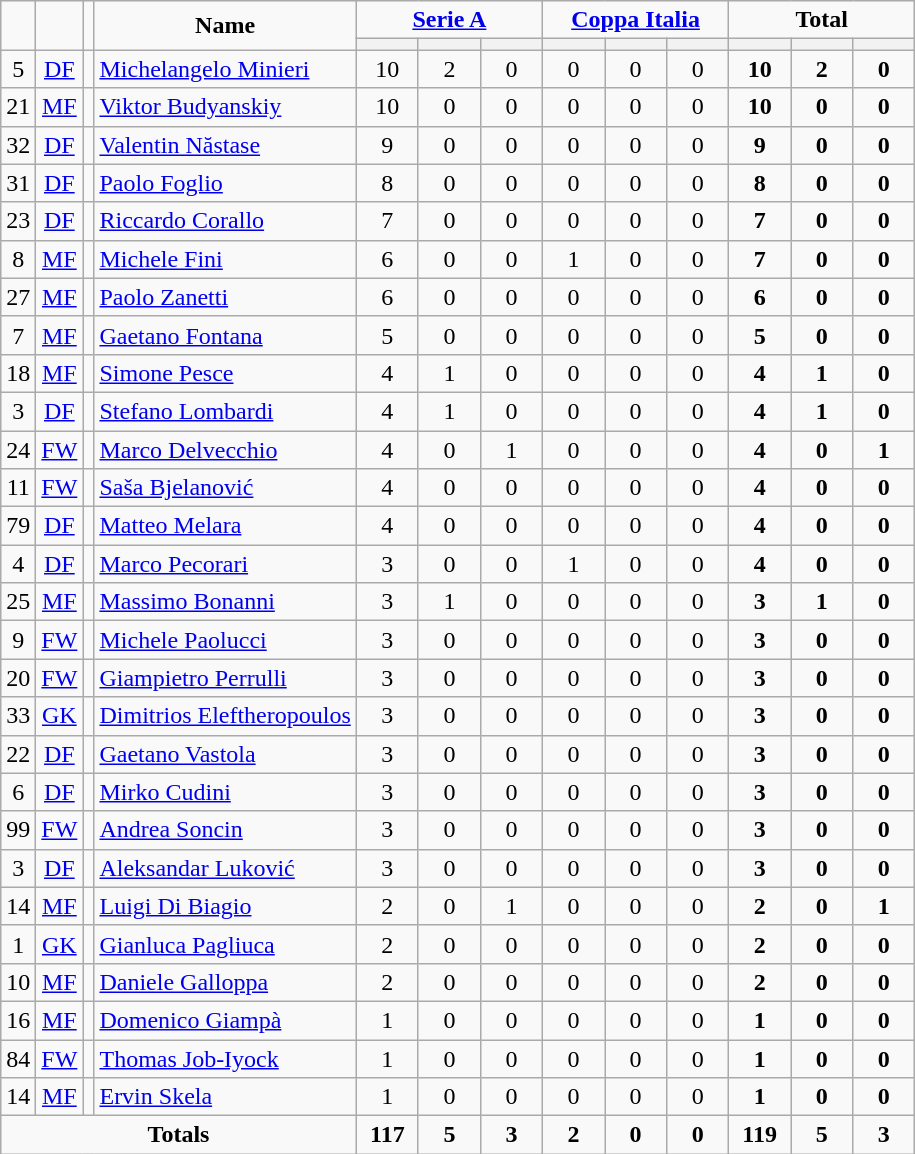<table class="wikitable" style="text-align:center">
<tr>
<td rowspan="2" !width=15><strong></strong></td>
<td rowspan="2" !width=15><strong></strong></td>
<td rowspan="2" !width=15><strong></strong></td>
<td rowspan="2" !width=120><strong>Name</strong></td>
<td colspan="3"><strong><a href='#'>Serie A</a></strong></td>
<td colspan="3"><strong><a href='#'>Coppa Italia</a></strong></td>
<td colspan="3"><strong>Total</strong></td>
</tr>
<tr>
<th width=34; background:#fe9;"></th>
<th width=34; background:#fe9;"></th>
<th width=34; background:#ff8888;"></th>
<th width=34; background:#fe9;"></th>
<th width=34; background:#fe9;"></th>
<th width=34; background:#ff8888;"></th>
<th width=34; background:#fe9;"></th>
<th width=34; background:#fe9;"></th>
<th width=34; background:#ff8888;"></th>
</tr>
<tr>
<td>5</td>
<td><a href='#'>DF</a></td>
<td></td>
<td align=left><a href='#'>Michelangelo Minieri</a></td>
<td>10</td>
<td>2</td>
<td>0</td>
<td>0</td>
<td>0</td>
<td>0</td>
<td><strong>10</strong></td>
<td><strong>2</strong></td>
<td><strong>0</strong></td>
</tr>
<tr>
<td>21</td>
<td><a href='#'>MF</a></td>
<td></td>
<td align=left><a href='#'>Viktor Budyanskiy</a></td>
<td>10</td>
<td>0</td>
<td>0</td>
<td>0</td>
<td>0</td>
<td>0</td>
<td><strong>10</strong></td>
<td><strong>0</strong></td>
<td><strong>0</strong></td>
</tr>
<tr>
<td>32</td>
<td><a href='#'>DF</a></td>
<td></td>
<td align=left><a href='#'>Valentin Năstase</a></td>
<td>9</td>
<td>0</td>
<td>0</td>
<td>0</td>
<td>0</td>
<td>0</td>
<td><strong>9</strong></td>
<td><strong>0</strong></td>
<td><strong>0</strong></td>
</tr>
<tr>
<td>31</td>
<td><a href='#'>DF</a></td>
<td></td>
<td align=left><a href='#'>Paolo Foglio</a></td>
<td>8</td>
<td>0</td>
<td>0</td>
<td>0</td>
<td>0</td>
<td>0</td>
<td><strong>8</strong></td>
<td><strong>0</strong></td>
<td><strong>0</strong></td>
</tr>
<tr>
<td>23</td>
<td><a href='#'>DF</a></td>
<td></td>
<td align=left><a href='#'>Riccardo Corallo</a></td>
<td>7</td>
<td>0</td>
<td>0</td>
<td>0</td>
<td>0</td>
<td>0</td>
<td><strong>7</strong></td>
<td><strong>0</strong></td>
<td><strong>0</strong></td>
</tr>
<tr>
<td>8</td>
<td><a href='#'>MF</a></td>
<td></td>
<td align=left><a href='#'>Michele Fini</a></td>
<td>6</td>
<td>0</td>
<td>0</td>
<td>1</td>
<td>0</td>
<td>0</td>
<td><strong>7</strong></td>
<td><strong>0</strong></td>
<td><strong>0</strong></td>
</tr>
<tr>
<td>27</td>
<td><a href='#'>MF</a></td>
<td></td>
<td align=left><a href='#'>Paolo Zanetti</a></td>
<td>6</td>
<td>0</td>
<td>0</td>
<td>0</td>
<td>0</td>
<td>0</td>
<td><strong>6</strong></td>
<td><strong>0</strong></td>
<td><strong>0</strong></td>
</tr>
<tr>
<td>7</td>
<td><a href='#'>MF</a></td>
<td></td>
<td align=left><a href='#'>Gaetano Fontana</a></td>
<td>5</td>
<td>0</td>
<td>0</td>
<td>0</td>
<td>0</td>
<td>0</td>
<td><strong>5</strong></td>
<td><strong>0</strong></td>
<td><strong>0</strong></td>
</tr>
<tr>
<td>18</td>
<td><a href='#'>MF</a></td>
<td></td>
<td align=left><a href='#'>Simone Pesce</a></td>
<td>4</td>
<td>1</td>
<td>0</td>
<td>0</td>
<td>0</td>
<td>0</td>
<td><strong>4</strong></td>
<td><strong>1</strong></td>
<td><strong>0</strong></td>
</tr>
<tr>
<td>3</td>
<td><a href='#'>DF</a></td>
<td></td>
<td align=left><a href='#'>Stefano Lombardi</a></td>
<td>4</td>
<td>1</td>
<td>0</td>
<td>0</td>
<td>0</td>
<td>0</td>
<td><strong>4</strong></td>
<td><strong>1</strong></td>
<td><strong>0</strong></td>
</tr>
<tr>
<td>24</td>
<td><a href='#'>FW</a></td>
<td></td>
<td align=left><a href='#'>Marco Delvecchio</a></td>
<td>4</td>
<td>0</td>
<td>1</td>
<td>0</td>
<td>0</td>
<td>0</td>
<td><strong>4</strong></td>
<td><strong>0</strong></td>
<td><strong>1</strong></td>
</tr>
<tr>
<td>11</td>
<td><a href='#'>FW</a></td>
<td></td>
<td align=left><a href='#'>Saša Bjelanović</a></td>
<td>4</td>
<td>0</td>
<td>0</td>
<td>0</td>
<td>0</td>
<td>0</td>
<td><strong>4</strong></td>
<td><strong>0</strong></td>
<td><strong>0</strong></td>
</tr>
<tr>
<td>79</td>
<td><a href='#'>DF</a></td>
<td></td>
<td align=left><a href='#'>Matteo Melara</a></td>
<td>4</td>
<td>0</td>
<td>0</td>
<td>0</td>
<td>0</td>
<td>0</td>
<td><strong>4</strong></td>
<td><strong>0</strong></td>
<td><strong>0</strong></td>
</tr>
<tr>
<td>4</td>
<td><a href='#'>DF</a></td>
<td></td>
<td align=left><a href='#'>Marco Pecorari</a></td>
<td>3</td>
<td>0</td>
<td>0</td>
<td>1</td>
<td>0</td>
<td>0</td>
<td><strong>4</strong></td>
<td><strong>0</strong></td>
<td><strong>0</strong></td>
</tr>
<tr>
<td>25</td>
<td><a href='#'>MF</a></td>
<td></td>
<td align=left><a href='#'>Massimo Bonanni</a></td>
<td>3</td>
<td>1</td>
<td>0</td>
<td>0</td>
<td>0</td>
<td>0</td>
<td><strong>3</strong></td>
<td><strong>1</strong></td>
<td><strong>0</strong></td>
</tr>
<tr>
<td>9</td>
<td><a href='#'>FW</a></td>
<td></td>
<td align=left><a href='#'>Michele Paolucci</a></td>
<td>3</td>
<td>0</td>
<td>0</td>
<td>0</td>
<td>0</td>
<td>0</td>
<td><strong>3</strong></td>
<td><strong>0</strong></td>
<td><strong>0</strong></td>
</tr>
<tr>
<td>20</td>
<td><a href='#'>FW</a></td>
<td></td>
<td align=left><a href='#'>Giampietro Perrulli</a></td>
<td>3</td>
<td>0</td>
<td>0</td>
<td>0</td>
<td>0</td>
<td>0</td>
<td><strong>3</strong></td>
<td><strong>0</strong></td>
<td><strong>0</strong></td>
</tr>
<tr>
<td>33</td>
<td><a href='#'>GK</a></td>
<td></td>
<td align=left><a href='#'>Dimitrios Eleftheropoulos</a></td>
<td>3</td>
<td>0</td>
<td>0</td>
<td>0</td>
<td>0</td>
<td>0</td>
<td><strong>3</strong></td>
<td><strong>0</strong></td>
<td><strong>0</strong></td>
</tr>
<tr>
<td>22</td>
<td><a href='#'>DF</a></td>
<td></td>
<td align=left><a href='#'>Gaetano Vastola</a></td>
<td>3</td>
<td>0</td>
<td>0</td>
<td>0</td>
<td>0</td>
<td>0</td>
<td><strong>3</strong></td>
<td><strong>0</strong></td>
<td><strong>0</strong></td>
</tr>
<tr>
<td>6</td>
<td><a href='#'>DF</a></td>
<td></td>
<td align=left><a href='#'>Mirko Cudini</a></td>
<td>3</td>
<td>0</td>
<td>0</td>
<td>0</td>
<td>0</td>
<td>0</td>
<td><strong>3</strong></td>
<td><strong>0</strong></td>
<td><strong>0</strong></td>
</tr>
<tr>
<td>99</td>
<td><a href='#'>FW</a></td>
<td></td>
<td align=left><a href='#'>Andrea Soncin</a></td>
<td>3</td>
<td>0</td>
<td>0</td>
<td>0</td>
<td>0</td>
<td>0</td>
<td><strong>3</strong></td>
<td><strong>0</strong></td>
<td><strong>0</strong></td>
</tr>
<tr>
<td>3</td>
<td><a href='#'>DF</a></td>
<td></td>
<td align=left><a href='#'>Aleksandar Luković</a></td>
<td>3</td>
<td>0</td>
<td>0</td>
<td>0</td>
<td>0</td>
<td>0</td>
<td><strong>3</strong></td>
<td><strong>0</strong></td>
<td><strong>0</strong></td>
</tr>
<tr>
<td>14</td>
<td><a href='#'>MF</a></td>
<td></td>
<td align=left><a href='#'>Luigi Di Biagio</a></td>
<td>2</td>
<td>0</td>
<td>1</td>
<td>0</td>
<td>0</td>
<td>0</td>
<td><strong>2</strong></td>
<td><strong>0</strong></td>
<td><strong>1</strong></td>
</tr>
<tr>
<td>1</td>
<td><a href='#'>GK</a></td>
<td></td>
<td align=left><a href='#'>Gianluca Pagliuca</a></td>
<td>2</td>
<td>0</td>
<td>0</td>
<td>0</td>
<td>0</td>
<td>0</td>
<td><strong>2</strong></td>
<td><strong>0</strong></td>
<td><strong>0</strong></td>
</tr>
<tr>
<td>10</td>
<td><a href='#'>MF</a></td>
<td></td>
<td align=left><a href='#'>Daniele Galloppa</a></td>
<td>2</td>
<td>0</td>
<td>0</td>
<td>0</td>
<td>0</td>
<td>0</td>
<td><strong>2</strong></td>
<td><strong>0</strong></td>
<td><strong>0</strong></td>
</tr>
<tr>
<td>16</td>
<td><a href='#'>MF</a></td>
<td></td>
<td align=left><a href='#'>Domenico Giampà</a></td>
<td>1</td>
<td>0</td>
<td>0</td>
<td>0</td>
<td>0</td>
<td>0</td>
<td><strong>1</strong></td>
<td><strong>0</strong></td>
<td><strong>0</strong></td>
</tr>
<tr>
<td>84</td>
<td><a href='#'>FW</a></td>
<td></td>
<td align=left><a href='#'>Thomas Job-Iyock</a></td>
<td>1</td>
<td>0</td>
<td>0</td>
<td>0</td>
<td>0</td>
<td>0</td>
<td><strong>1</strong></td>
<td><strong>0</strong></td>
<td><strong>0</strong></td>
</tr>
<tr>
<td>14</td>
<td><a href='#'>MF</a></td>
<td></td>
<td align=left><a href='#'>Ervin Skela</a></td>
<td>1</td>
<td>0</td>
<td>0</td>
<td>0</td>
<td>0</td>
<td>0</td>
<td><strong>1</strong></td>
<td><strong>0</strong></td>
<td><strong>0</strong></td>
</tr>
<tr>
<td colspan=4><strong>Totals</strong></td>
<td><strong>117</strong></td>
<td><strong>5</strong></td>
<td><strong>3</strong></td>
<td><strong>2</strong></td>
<td><strong>0</strong></td>
<td><strong>0</strong></td>
<td><strong>119</strong></td>
<td><strong>5</strong></td>
<td><strong>3</strong></td>
</tr>
</table>
